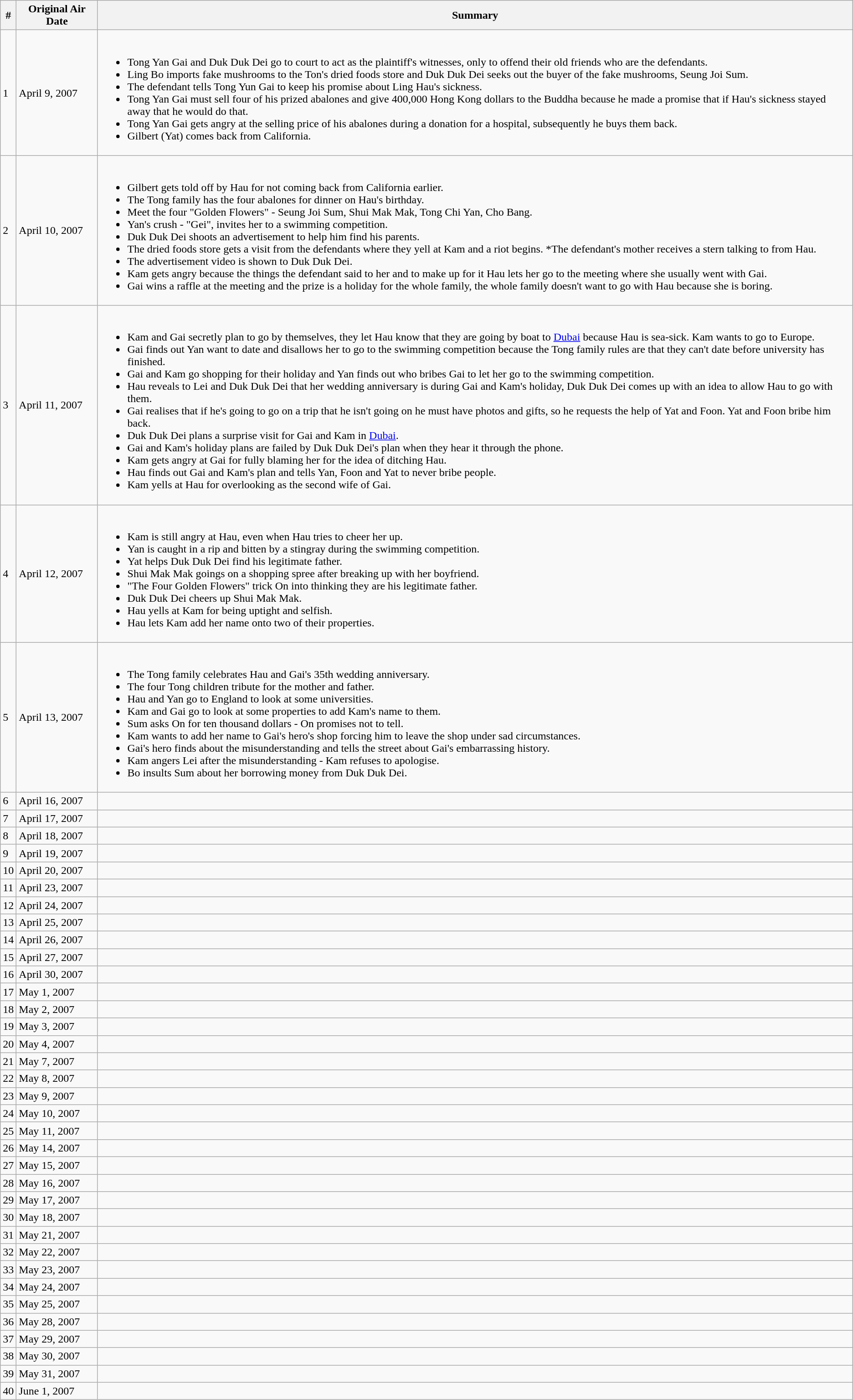<table class="wikitable">
<tr>
<th>#</th>
<th>Original Air Date</th>
<th>Summary</th>
</tr>
<tr>
<td>1</td>
<td>April 9, 2007</td>
<td><br><ul><li>Tong Yan Gai and Duk Duk Dei go to court to act as the plaintiff's witnesses, only to offend their old friends who are the defendants.</li><li>Ling Bo imports fake mushrooms to the Ton's dried foods store and Duk Duk Dei seeks out the buyer of the fake mushrooms, Seung Joi Sum.</li><li>The defendant tells Tong Yun Gai to keep his promise about Ling Hau's sickness.</li><li>Tong Yan Gai must sell four of his prized abalones and give 400,000 Hong Kong dollars to the Buddha because he made a promise that if Hau's sickness stayed away that he would do that.</li><li>Tong Yan Gai gets angry at the selling price of his abalones during a donation for a hospital, subsequently he buys them back.</li><li>Gilbert (Yat) comes back from California.</li></ul></td>
</tr>
<tr>
<td>2</td>
<td>April 10, 2007</td>
<td><br><ul><li>Gilbert gets told off by Hau for not coming back from California earlier.</li><li>The Tong family has the four abalones for dinner on Hau's birthday.</li><li>Meet the four "Golden Flowers" - Seung Joi Sum, Shui Mak Mak, Tong Chi Yan, Cho Bang.</li><li>Yan's crush - "Gei", invites her to a swimming competition.</li><li>Duk Duk Dei shoots an advertisement to help him find his parents.</li><li>The dried foods store gets a visit from the defendants where they yell at Kam and a riot begins. *The defendant's mother receives a stern talking to from Hau.</li><li>The advertisement video is shown to Duk Duk Dei.</li><li>Kam gets angry because the things the defendant said to her and to make up for it Hau lets her go to the meeting where she usually went with Gai.</li><li>Gai wins a raffle at the meeting and the prize is a holiday for the whole family, the whole family doesn't want to go with Hau because she is boring.</li></ul></td>
</tr>
<tr>
<td>3</td>
<td>April 11, 2007</td>
<td><br><ul><li>Kam and Gai secretly plan to go by themselves, they let Hau know that they are going by boat to <a href='#'>Dubai</a> because Hau is sea-sick. Kam wants to go to Europe.</li><li>Gai finds out Yan want to date and disallows her to go to the swimming competition because the Tong family rules are that they can't date before university has finished.</li><li>Gai and Kam go shopping for their holiday and Yan finds out who bribes Gai to let her go to the swimming competition.</li><li>Hau reveals to Lei and Duk Duk Dei that her wedding anniversary is during Gai and Kam's holiday, Duk Duk Dei comes up with an idea to allow Hau to go with them.</li><li>Gai realises that if he's going to go on a trip that he isn't going on he must have photos and gifts, so he requests the help of Yat and Foon. Yat and Foon bribe him back.</li><li>Duk Duk Dei plans a surprise visit for Gai and Kam in <a href='#'>Dubai</a>.</li><li>Gai and Kam's holiday plans are failed by Duk Duk Dei's plan when they hear it through the phone.</li><li>Kam gets angry at Gai for fully blaming her for the idea of ditching Hau.</li><li>Hau finds out Gai and Kam's plan and tells Yan, Foon and Yat to never bribe people.</li><li>Kam yells at Hau for overlooking as the second wife of Gai.</li></ul></td>
</tr>
<tr>
<td>4</td>
<td>April 12, 2007</td>
<td><br><ul><li>Kam is still angry at Hau, even when Hau tries to cheer her up.</li><li>Yan is caught in a rip and bitten by a stingray during the swimming competition.</li><li>Yat helps Duk Duk Dei find his legitimate father.</li><li>Shui Mak Mak goings on a shopping spree after breaking up with her boyfriend.</li><li>"The Four Golden Flowers" trick On into thinking they are his legitimate father.</li><li>Duk Duk Dei cheers up Shui Mak Mak.</li><li>Hau yells at Kam for being uptight and selfish.</li><li>Hau lets Kam add her name onto two of their properties.</li></ul></td>
</tr>
<tr>
<td>5</td>
<td>April 13, 2007</td>
<td><br><ul><li>The Tong family celebrates Hau and Gai's 35th wedding anniversary.</li><li>The four Tong children tribute for the mother and father.</li><li>Hau and Yan go to England to look at some universities.</li><li>Kam and Gai go to look at some properties to add Kam's name to them.</li><li>Sum asks On for ten thousand dollars - On promises not to tell.</li><li>Kam wants to add her name to Gai's hero's shop forcing him to leave the shop under sad circumstances.</li><li>Gai's hero finds about the misunderstanding and tells the street about Gai's embarrassing history.</li><li>Kam angers Lei after the misunderstanding - Kam refuses to apologise.</li><li>Bo insults Sum about her borrowing money from Duk Duk Dei.</li></ul></td>
</tr>
<tr>
<td>6</td>
<td>April 16, 2007</td>
<td></td>
</tr>
<tr>
<td>7</td>
<td>April 17, 2007</td>
<td></td>
</tr>
<tr>
<td>8</td>
<td>April 18, 2007</td>
<td></td>
</tr>
<tr>
<td>9</td>
<td>April 19, 2007</td>
<td></td>
</tr>
<tr>
<td>10</td>
<td>April 20, 2007</td>
<td></td>
</tr>
<tr>
<td>11</td>
<td>April 23, 2007</td>
<td></td>
</tr>
<tr>
<td>12</td>
<td>April 24, 2007</td>
<td></td>
</tr>
<tr>
<td>13</td>
<td>April 25, 2007</td>
<td></td>
</tr>
<tr>
<td>14</td>
<td>April 26, 2007</td>
<td></td>
</tr>
<tr>
<td>15</td>
<td>April 27, 2007</td>
<td></td>
</tr>
<tr>
<td>16</td>
<td>April 30, 2007</td>
<td></td>
</tr>
<tr>
<td>17</td>
<td>May 1, 2007</td>
<td></td>
</tr>
<tr>
<td>18</td>
<td>May 2, 2007</td>
<td></td>
</tr>
<tr>
<td>19</td>
<td>May 3, 2007</td>
<td></td>
</tr>
<tr>
<td>20</td>
<td>May 4, 2007</td>
<td></td>
</tr>
<tr>
<td>21</td>
<td>May 7, 2007</td>
<td></td>
</tr>
<tr>
<td>22</td>
<td>May 8, 2007</td>
<td></td>
</tr>
<tr>
<td>23</td>
<td>May 9, 2007</td>
<td></td>
</tr>
<tr>
<td>24</td>
<td>May 10, 2007</td>
<td></td>
</tr>
<tr>
<td>25</td>
<td>May 11, 2007</td>
<td></td>
</tr>
<tr>
<td>26</td>
<td>May 14, 2007</td>
<td></td>
</tr>
<tr>
<td>27</td>
<td>May 15, 2007</td>
<td></td>
</tr>
<tr>
<td>28</td>
<td>May 16, 2007</td>
<td></td>
</tr>
<tr>
<td>29</td>
<td>May 17, 2007</td>
<td></td>
</tr>
<tr>
<td>30</td>
<td>May 18, 2007</td>
<td></td>
</tr>
<tr>
<td>31</td>
<td>May 21, 2007</td>
<td></td>
</tr>
<tr>
<td>32</td>
<td>May 22, 2007</td>
<td></td>
</tr>
<tr>
<td>33</td>
<td>May 23, 2007</td>
<td></td>
</tr>
<tr>
<td>34</td>
<td>May 24, 2007</td>
<td></td>
</tr>
<tr>
<td>35</td>
<td>May 25, 2007</td>
<td></td>
</tr>
<tr>
<td>36</td>
<td>May 28, 2007</td>
<td></td>
</tr>
<tr>
<td>37</td>
<td>May 29, 2007</td>
<td></td>
</tr>
<tr>
<td>38</td>
<td>May 30, 2007</td>
<td></td>
</tr>
<tr>
<td>39</td>
<td>May 31, 2007</td>
<td></td>
</tr>
<tr>
<td>40</td>
<td>June 1, 2007</td>
<td></td>
</tr>
</table>
